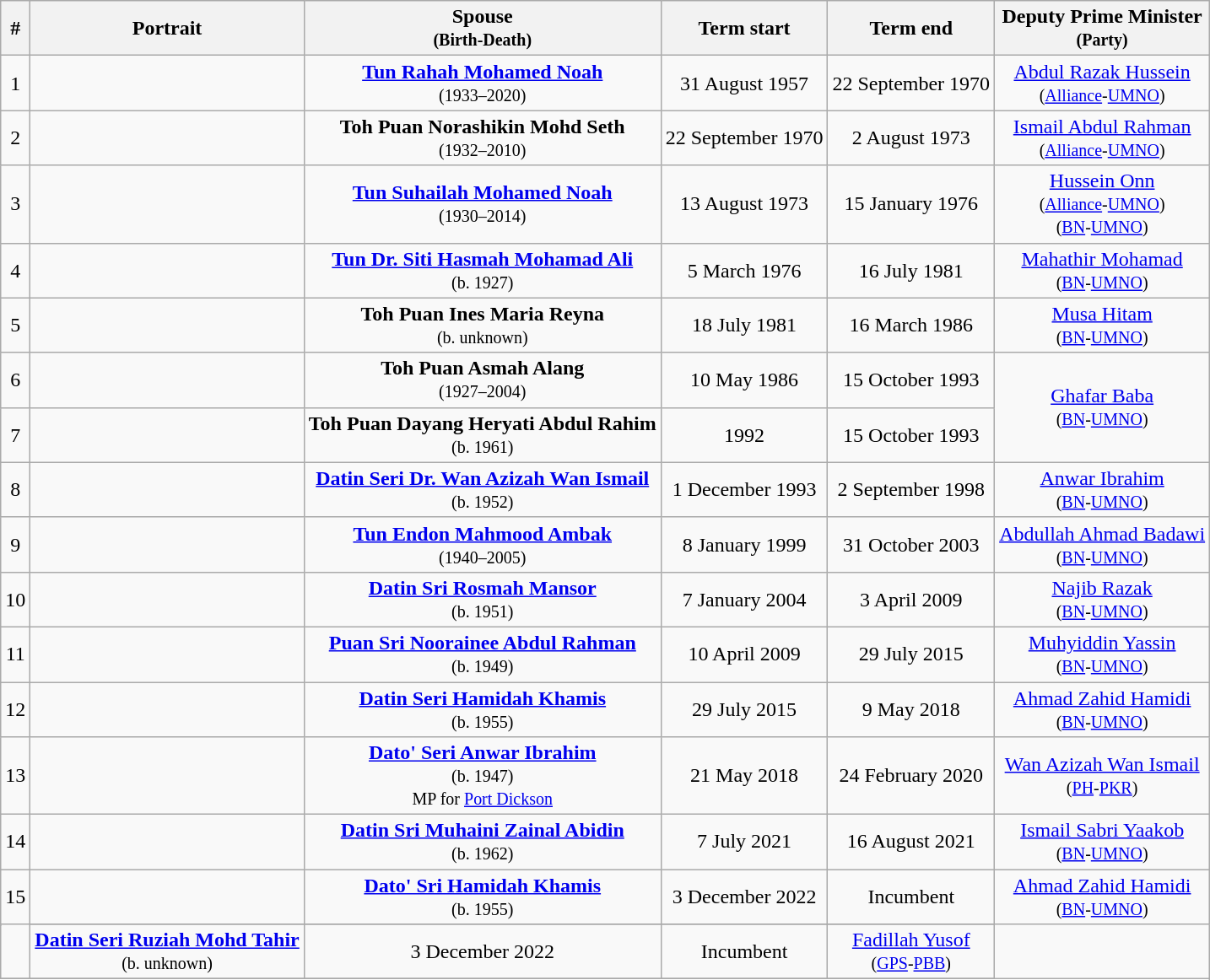<table class="wikitable sortable">
<tr>
<th>#</th>
<th>Portrait</th>
<th>Spouse <br> <small>(Birth-Death)</small></th>
<th>Term  start</th>
<th>Term  end</th>
<th>Deputy Prime Minister <br> <small>(Party)</small></th>
</tr>
<tr style="text-align:center;">
<td>1</td>
<td></td>
<td><strong><a href='#'>Tun Rahah Mohamed Noah</a></strong> <br> <small>(1933–2020)</small></td>
<td>31 August 1957</td>
<td>22 September 1970</td>
<td><a href='#'>Abdul Razak Hussein</a> <br> <small>(<a href='#'>Alliance</a>-<a href='#'>UMNO</a>)</small></td>
</tr>
<tr style="text-align:center;;">
<td>2</td>
<td></td>
<td><strong>Toh Puan Norashikin Mohd Seth</strong> <br> <small>(1932–2010)</small></td>
<td>22 September 1970</td>
<td>2 August 1973</td>
<td><a href='#'>Ismail Abdul Rahman</a> <br> <small>(<a href='#'>Alliance</a>-<a href='#'>UMNO</a>)</small></td>
</tr>
<tr style="text-align:center;;">
<td>3</td>
<td></td>
<td><strong><a href='#'>Tun Suhailah Mohamed Noah</a></strong> <br> <small>(1930–2014)</small></td>
<td>13 August 1973</td>
<td>15 January 1976</td>
<td><a href='#'>Hussein Onn</a><br> <small>(<a href='#'>Alliance</a>-<a href='#'>UMNO</a>)</small><br><small>(<a href='#'>BN</a>-<a href='#'>UMNO</a>)</small></td>
</tr>
<tr style="text-align:center;">
<td>4</td>
<td></td>
<td><strong><a href='#'>Tun Dr. Siti Hasmah Mohamad Ali</a></strong> <br> <small>(b. 1927)</small></td>
<td>5 March 1976</td>
<td>16 July 1981</td>
<td><a href='#'>Mahathir Mohamad</a><br> <small>(<a href='#'>BN</a>-<a href='#'>UMNO</a>)</small></td>
</tr>
<tr style="text-align:center;">
<td>5</td>
<td></td>
<td><strong>Toh Puan Ines Maria Reyna</strong> <br> <small>(b. unknown)</small></td>
<td>18 July 1981</td>
<td>16 March 1986</td>
<td><a href='#'>Musa Hitam</a><br> <small>(<a href='#'>BN</a>-<a href='#'>UMNO</a>)</small></td>
</tr>
<tr style="text-align:center;">
<td>6</td>
<td></td>
<td><strong>Toh Puan Asmah Alang</strong> <br> <small>(1927–2004)</small></td>
<td>10 May 1986</td>
<td>15 October 1993</td>
<td rowspan=2><a href='#'>Ghafar Baba</a><br> <small>(<a href='#'>BN</a>-<a href='#'>UMNO</a>)</small></td>
</tr>
<tr style="text-align:center;">
<td>7</td>
<td></td>
<td><strong>Toh Puan Dayang Heryati Abdul Rahim</strong> <br> <small>(b. 1961)</small></td>
<td>1992</td>
<td>15 October 1993</td>
</tr>
<tr style="text-align:center;">
<td>8</td>
<td></td>
<td><strong><a href='#'>Datin Seri Dr. Wan Azizah Wan Ismail</a></strong> <br> <small>(b. 1952)</small></td>
<td>1 December 1993</td>
<td>2 September 1998</td>
<td><a href='#'>Anwar Ibrahim</a><br> <small>(<a href='#'>BN</a>-<a href='#'>UMNO</a>)</small></td>
</tr>
<tr style="text-align:center;">
<td>9</td>
<td></td>
<td><strong><a href='#'>Tun Endon Mahmood Ambak</a></strong> <br> <small>(1940–2005)</small></td>
<td>8 January 1999</td>
<td>31 October 2003</td>
<td><a href='#'>Abdullah Ahmad Badawi</a><br> <small>(<a href='#'>BN</a>-<a href='#'>UMNO</a>)</small></td>
</tr>
<tr style="text-align:center;">
<td>10</td>
<td></td>
<td><strong><a href='#'>Datin Sri Rosmah Mansor</a></strong>  <br> <small>(b. 1951)</small></td>
<td>7 January 2004</td>
<td>3 April 2009</td>
<td><a href='#'>Najib Razak</a><br> <small>(<a href='#'>BN</a>-<a href='#'>UMNO</a>)</small></td>
</tr>
<tr style="text-align:center;">
<td>11</td>
<td></td>
<td><strong><a href='#'>Puan Sri Noorainee Abdul Rahman</a></strong>  <br> <small>(b. 1949)</small></td>
<td>10 April 2009</td>
<td>29 July 2015</td>
<td><a href='#'>Muhyiddin Yassin</a><br> <small>(<a href='#'>BN</a>-<a href='#'>UMNO</a>)</small></td>
</tr>
<tr style="text-align:center;">
<td>12</td>
<td></td>
<td><strong><a href='#'>Datin Seri Hamidah Khamis</a></strong>  <br> <small>(b. 1955)</small></td>
<td>29 July 2015</td>
<td>9 May 2018</td>
<td><a href='#'>Ahmad Zahid Hamidi</a><br> <small>(<a href='#'>BN</a>-<a href='#'>UMNO</a>)</small></td>
</tr>
<tr - style="text-align:center;">
<td>13</td>
<td></td>
<td><strong><a href='#'>Dato' Seri Anwar Ibrahim</a></strong>  <br> <small>(b. 1947)</small><br><small>MP for <a href='#'>Port Dickson</a></small></td>
<td>21 May 2018</td>
<td>24 February 2020</td>
<td><a href='#'>Wan Azizah Wan Ismail</a><br> <small>(<a href='#'>PH</a>-<a href='#'>PKR</a>)</small></td>
</tr>
<tr - style="text-align:center;">
<td>14</td>
<td></td>
<td><strong><a href='#'>Datin Sri Muhaini Zainal Abidin</a></strong> <br> <small> (b. 1962) </small></td>
<td>7 July 2021</td>
<td>16 August 2021</td>
<td><a href='#'>Ismail Sabri Yaakob</a><br> <small> (<a href='#'>BN</a>-<a href='#'>UMNO</a>)</small></td>
</tr>
<tr style="text-align:center;">
<td rowspan=2>15</td>
<td></td>
<td><strong><a href='#'>Dato' Sri Hamidah Khamis</a></strong>  <br> <small>(b. 1955)</small></td>
<td>3 December 2022</td>
<td>Incumbent</td>
<td><a href='#'>Ahmad Zahid Hamidi</a><br> <small>(<a href='#'>BN</a>-<a href='#'>UMNO</a>)</small></td>
</tr>
<tr - style="text-align:center;">
</tr>
<tr style="text-align:center;">
<td></td>
<td><strong><a href='#'>Datin Seri Ruziah Mohd Tahir</a></strong>  <br> <small>(b. unknown)</small></td>
<td>3 December 2022</td>
<td>Incumbent</td>
<td><a href='#'>Fadillah Yusof</a><br> <small>(<a href='#'>GPS</a>-<a href='#'>PBB</a>)</small></td>
</tr>
<tr - style="text-align:center;">
</tr>
</table>
